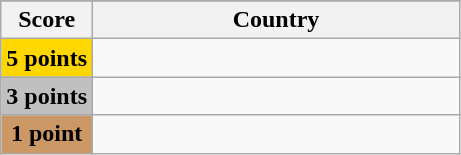<table class="wikitable">
<tr>
</tr>
<tr>
<th scope="col" width="20%">Score</th>
<th scope="col">Country</th>
</tr>
<tr>
<th scope="row" style="background:gold">5 points</th>
<td></td>
</tr>
<tr>
<th scope="row" style="background:silver">3 points</th>
<td></td>
</tr>
<tr>
<th scope="row" style="background:#CC9966">1 point</th>
<td></td>
</tr>
</table>
